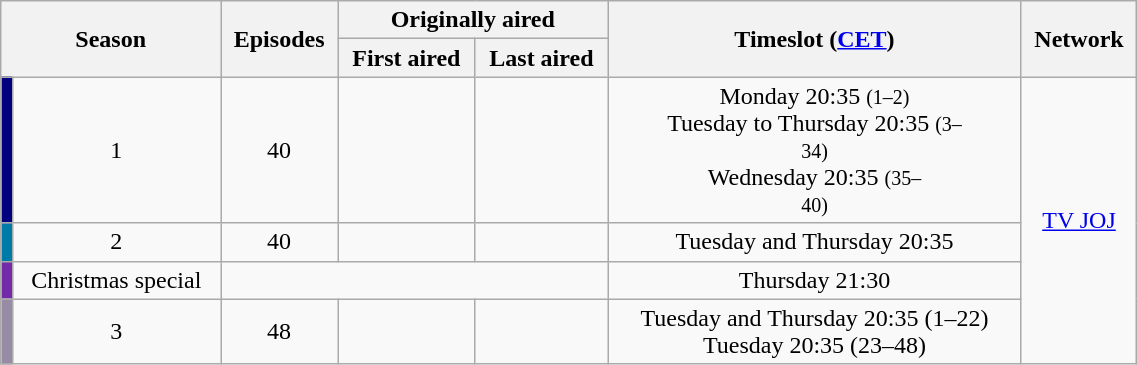<table class="wikitable" style="width: 60%; text-align:center;">
<tr>
<th colspan="2" rowspan="2">Season</th>
<th rowspan="2">Episodes</th>
<th colspan="2">Originally aired</th>
<th rowspan="2">Timeslot (<a href='#'>CET</a>)</th>
<th rowspan="2">Network</th>
</tr>
<tr>
<th>First aired</th>
<th>Last aired</th>
</tr>
<tr>
<td style="background:#000080; width:1%;"></td>
<td>1</td>
<td>40</td>
<td></td>
<td></td>
<td>Monday 20:35 <small>(1–</small><small>2)</small><br>Tuesday to Thursday 20:35 <small>(3–</small><br><small>34)</small><br>Wednesday 20:35 <small>(35–</small><br><small>40)</small></td>
<td rowspan="4"><a href='#'>TV JOJ</a></td>
</tr>
<tr>
<td style="background:#007ba7; width:1%;"></td>
<td>2</td>
<td>40</td>
<td></td>
<td></td>
<td>Tuesday and Thursday 20:35</td>
</tr>
<tr>
<td style="background:#732ba7; width:1%;"></td>
<td>Christmas special</td>
<td colspan="3"></td>
<td>Thursday 21:30</td>
</tr>
<tr>
<td style="background:#988ba6; width:1%;"></td>
<td>3</td>
<td>48</td>
<td></td>
<td></td>
<td>Tuesday and Thursday 20:35 (1–22)<br>Tuesday 20:35 (23–48)</td>
</tr>
</table>
